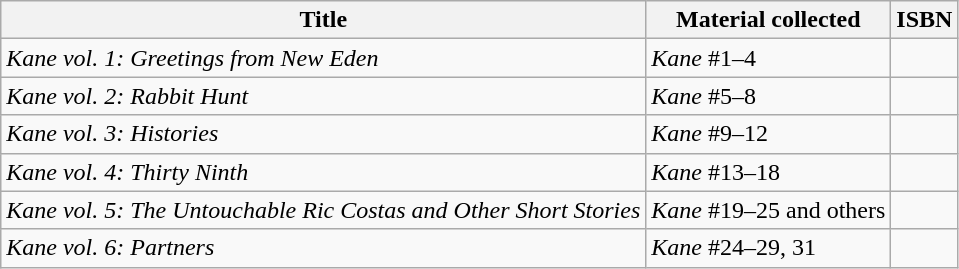<table class="wikitable">
<tr>
<th>Title</th>
<th>Material collected</th>
<th>ISBN</th>
</tr>
<tr>
<td><em>Kane vol. 1: Greetings from New Eden</em></td>
<td><em>Kane</em> #1–4</td>
<td></td>
</tr>
<tr>
<td><em>Kane vol. 2: Rabbit Hunt</em></td>
<td><em>Kane</em> #5–8</td>
<td></td>
</tr>
<tr>
<td><em>Kane vol. 3: Histories</em></td>
<td><em>Kane</em> #9–12</td>
<td></td>
</tr>
<tr>
<td><em>Kane vol. 4: Thirty Ninth</em></td>
<td><em>Kane</em> #13–18</td>
<td></td>
</tr>
<tr>
<td><em>Kane vol. 5: The Untouchable Ric Costas and Other Short Stories</em></td>
<td><em>Kane</em> #19–25 and others</td>
<td></td>
</tr>
<tr>
<td><em>Kane vol. 6: Partners</em></td>
<td><em>Kane</em> #24–29, 31</td>
<td></td>
</tr>
</table>
